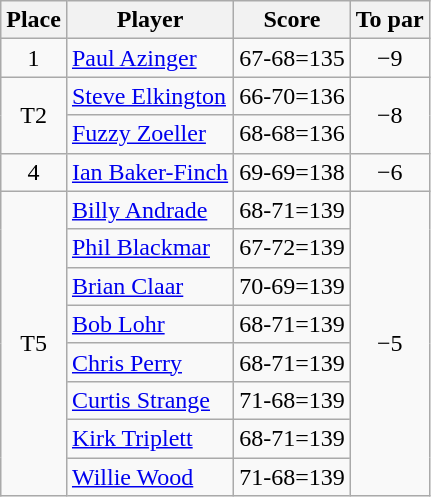<table class="wikitable">
<tr>
<th>Place</th>
<th>Player</th>
<th>Score</th>
<th>To par</th>
</tr>
<tr>
<td align=center>1</td>
<td> <a href='#'>Paul Azinger</a></td>
<td align=center>67-68=135</td>
<td align=center>−9</td>
</tr>
<tr>
<td rowspan=2 align=center>T2</td>
<td> <a href='#'>Steve Elkington</a></td>
<td align=center>66-70=136</td>
<td rowspan=2 align=center>−8</td>
</tr>
<tr>
<td> <a href='#'>Fuzzy Zoeller</a></td>
<td align=center>68-68=136</td>
</tr>
<tr>
<td align=center>4</td>
<td> <a href='#'>Ian Baker-Finch</a></td>
<td align=center>69-69=138</td>
<td align=center>−6</td>
</tr>
<tr>
<td rowspan=8 align=center>T5</td>
<td> <a href='#'>Billy Andrade</a></td>
<td align=center>68-71=139</td>
<td rowspan=8 align=center>−5</td>
</tr>
<tr>
<td> <a href='#'>Phil Blackmar</a></td>
<td align=center>67-72=139</td>
</tr>
<tr>
<td> <a href='#'>Brian Claar</a></td>
<td align=center>70-69=139</td>
</tr>
<tr>
<td> <a href='#'>Bob Lohr</a></td>
<td align=center>68-71=139</td>
</tr>
<tr>
<td> <a href='#'>Chris Perry</a></td>
<td align=center>68-71=139</td>
</tr>
<tr>
<td> <a href='#'>Curtis Strange</a></td>
<td align=center>71-68=139</td>
</tr>
<tr>
<td> <a href='#'>Kirk Triplett</a></td>
<td align=center>68-71=139</td>
</tr>
<tr>
<td> <a href='#'>Willie Wood</a></td>
<td align=center>71-68=139</td>
</tr>
</table>
